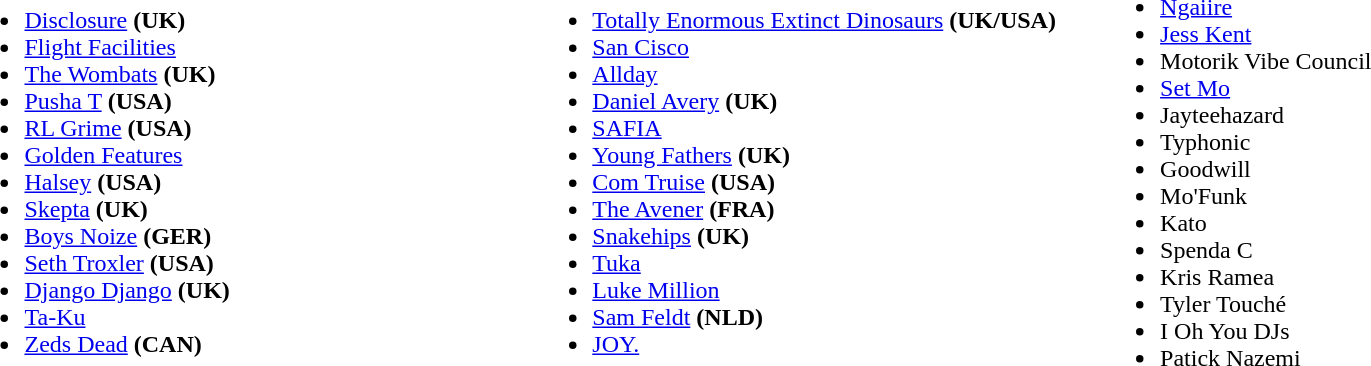<table width=90%|>
<tr>
<td width=33%><br><ul><li><a href='#'>Disclosure</a> <strong>(UK)</strong></li><li><a href='#'>Flight Facilities</a></li><li><a href='#'>The Wombats</a> <strong>(UK)</strong></li><li><a href='#'>Pusha T</a> <strong>(USA)</strong></li><li><a href='#'>RL Grime</a> <strong>(USA)</strong></li><li><a href='#'>Golden Features</a></li><li><a href='#'>Halsey</a> <strong>(USA)</strong></li><li><a href='#'>Skepta</a> <strong>(UK)</strong></li><li><a href='#'>Boys Noize</a> <strong>(GER)</strong></li><li><a href='#'>Seth Troxler</a> <strong>(USA)</strong></li><li><a href='#'>Django Django</a> <strong>(UK)</strong></li><li><a href='#'>Ta-Ku</a></li><li><a href='#'>Zeds Dead</a> <strong>(CAN)</strong></li></ul></td>
<td width=33%><br><ul><li><a href='#'>Totally Enormous Extinct Dinosaurs</a> <strong>(UK/USA)</strong></li><li><a href='#'>San Cisco</a></li><li><a href='#'>Allday</a></li><li><a href='#'>Daniel Avery</a> <strong>(UK)</strong></li><li><a href='#'>SAFIA</a></li><li><a href='#'>Young Fathers</a> <strong>(UK)</strong></li><li><a href='#'>Com Truise</a> <strong>(USA)</strong></li><li><a href='#'>The Avener</a> <strong>(FRA)</strong></li><li><a href='#'>Snakehips</a> <strong>(UK)</strong></li><li><a href='#'>Tuka</a></li><li><a href='#'>Luke Million</a></li><li><a href='#'>Sam Feldt</a> <strong>(NLD)</strong></li><li><a href='#'>JOY.</a></li></ul></td>
<td width=33%><br><ul><li><a href='#'>Ngaiire</a></li><li><a href='#'>Jess Kent</a></li><li>Motorik Vibe Council</li><li><a href='#'>Set Mo</a></li><li>Jayteehazard</li><li>Typhonic</li><li>Goodwill</li><li>Mo'Funk</li><li>Kato</li><li>Spenda C</li><li>Kris Ramea</li><li>Tyler Touché</li><li>I Oh You DJs</li><li>Patick Nazemi</li></ul></td>
</tr>
</table>
